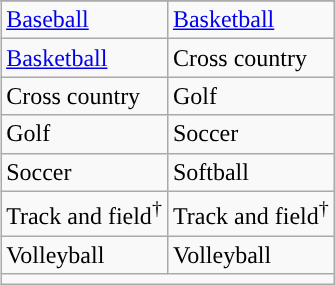<table class="wikitable" style="float:right; clear:right; margin:0 0 1em 1em;">
<tr>
</tr>
<tr>
<td><a href='#'>Baseball</a></td>
<td><a href='#'>Basketball</a></td>
</tr>
<tr>
<td><a href='#'>Basketball</a></td>
<td>Cross country</td>
</tr>
<tr>
<td>Cross country</td>
<td>Golf</td>
</tr>
<tr>
<td>Golf</td>
<td>Soccer</td>
</tr>
<tr>
<td>Soccer</td>
<td>Softball</td>
</tr>
<tr>
<td>Track and field<sup>†</sup></td>
<td>Track and field<sup>†</sup></td>
</tr>
<tr>
<td>Volleyball</td>
<td>Volleyball</td>
</tr>
<tr>
<td colspan="2"></td>
</tr>
</table>
